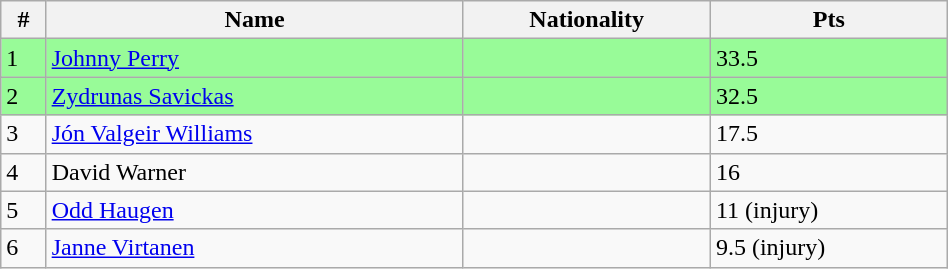<table class="wikitable" style="display: inline-table; width: 50%;">
<tr>
<th>#</th>
<th>Name</th>
<th>Nationality</th>
<th>Pts</th>
</tr>
<tr style="background:palegreen;">
<td>1</td>
<td><a href='#'>Johnny Perry</a></td>
<td></td>
<td>33.5</td>
</tr>
<tr style="background:palegreen;">
<td>2</td>
<td><a href='#'>Zydrunas Savickas</a></td>
<td></td>
<td>32.5</td>
</tr>
<tr>
<td>3</td>
<td><a href='#'>Jón Valgeir Williams</a></td>
<td></td>
<td>17.5</td>
</tr>
<tr>
<td>4</td>
<td>David Warner</td>
<td></td>
<td>16</td>
</tr>
<tr>
<td>5</td>
<td><a href='#'>Odd Haugen</a></td>
<td></td>
<td>11 (injury)</td>
</tr>
<tr>
<td>6</td>
<td><a href='#'>Janne Virtanen</a></td>
<td></td>
<td>9.5 (injury)</td>
</tr>
</table>
